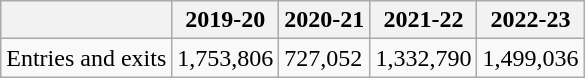<table class="wikitable">
<tr>
<th></th>
<th>2019-20</th>
<th>2020-21</th>
<th>2021-22</th>
<th>2022-23</th>
</tr>
<tr>
<td>Entries and exits</td>
<td>1,753,806</td>
<td>727,052</td>
<td>1,332,790</td>
<td>1,499,036</td>
</tr>
</table>
